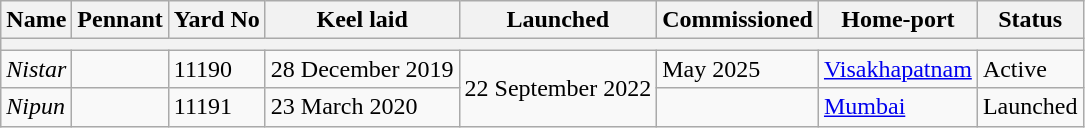<table class="wikitable">
<tr>
<th>Name</th>
<th>Pennant</th>
<th>Yard No</th>
<th>Keel laid</th>
<th>Launched</th>
<th>Commissioned</th>
<th>Home-port</th>
<th>Status</th>
</tr>
<tr>
<th colspan="8"></th>
</tr>
<tr>
<td><em>Nistar</em></td>
<td></td>
<td>11190</td>
<td>28 December 2019</td>
<td rowspan='2'>22 September 2022</td>
<td>May 2025 <em></em></td>
<td><a href='#'>Visakhapatnam</a></td>
<td>Active</td>
</tr>
<tr>
<td><em>Nipun</em></td>
<td></td>
<td>11191</td>
<td>23 March 2020</td>
<td></td>
<td><a href='#'>Mumbai</a></td>
<td>Launched</td>
</tr>
</table>
